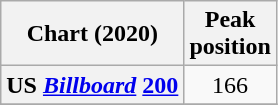<table class="wikitable sortable plainrowheaders">
<tr>
<th scope="col">Chart (2020)</th>
<th scope="col">Peak<br>position</th>
</tr>
<tr>
<th scope="row">US <em><a href='#'>Billboard</a></em> <a href='#'>200</a></th>
<td style="text-align:center;">166</td>
</tr>
<tr>
</tr>
</table>
